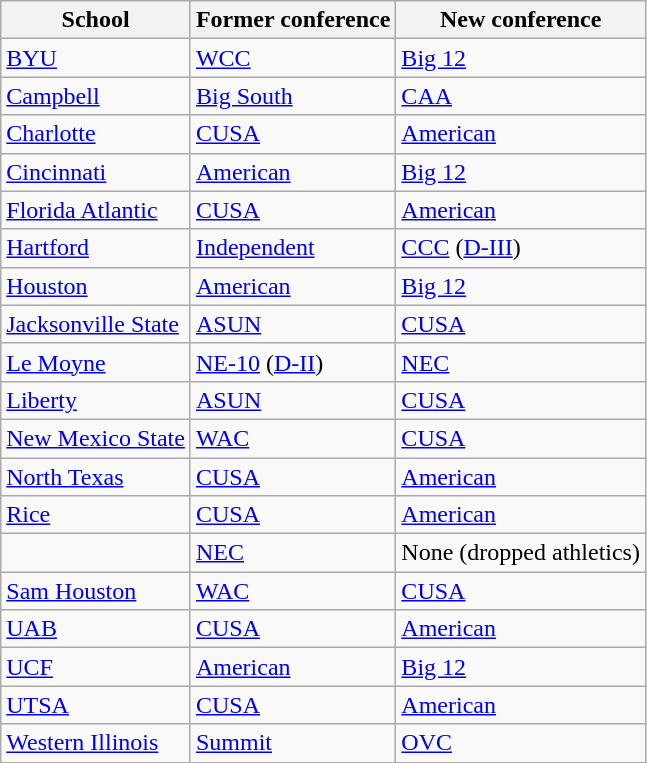<table class="wikitable sortable">
<tr>
<th>School</th>
<th>Former conference</th>
<th>New conference</th>
</tr>
<tr>
<td><a href='#'>BYU</a></td>
<td><a href='#'>WCC</a></td>
<td><a href='#'>Big 12</a></td>
</tr>
<tr>
<td><a href='#'>Campbell</a></td>
<td><a href='#'>Big South</a></td>
<td><a href='#'>CAA</a></td>
</tr>
<tr>
<td><a href='#'>Charlotte</a></td>
<td><a href='#'>CUSA</a></td>
<td><a href='#'>American</a></td>
</tr>
<tr>
<td><a href='#'>Cincinnati</a></td>
<td><a href='#'>American</a></td>
<td><a href='#'>Big 12</a></td>
</tr>
<tr>
<td><a href='#'>Florida Atlantic</a></td>
<td><a href='#'>CUSA</a></td>
<td><a href='#'>American</a></td>
</tr>
<tr>
<td><a href='#'>Hartford</a></td>
<td><a href='#'>Independent</a></td>
<td><a href='#'>CCC</a> (<a href='#'>D-III</a>)</td>
</tr>
<tr>
<td><a href='#'>Houston</a></td>
<td><a href='#'>American</a></td>
<td><a href='#'>Big 12</a></td>
</tr>
<tr>
<td><a href='#'>Jacksonville State</a></td>
<td><a href='#'>ASUN</a></td>
<td><a href='#'>CUSA</a></td>
</tr>
<tr>
<td><a href='#'>Le Moyne</a></td>
<td><a href='#'>NE-10</a> (<a href='#'>D-II</a>)</td>
<td><a href='#'>NEC</a></td>
</tr>
<tr>
<td><a href='#'>Liberty</a></td>
<td><a href='#'>ASUN</a></td>
<td><a href='#'>CUSA</a></td>
</tr>
<tr>
<td><a href='#'>New Mexico State</a></td>
<td><a href='#'>WAC</a></td>
<td><a href='#'>CUSA</a></td>
</tr>
<tr>
<td><a href='#'>North Texas</a></td>
<td><a href='#'>CUSA</a></td>
<td><a href='#'>American</a></td>
</tr>
<tr>
<td><a href='#'>Rice</a></td>
<td><a href='#'>CUSA</a></td>
<td><a href='#'>American</a></td>
</tr>
<tr>
<td></td>
<td><a href='#'>NEC</a></td>
<td>None (dropped athletics)</td>
</tr>
<tr>
<td><a href='#'>Sam Houston</a></td>
<td><a href='#'>WAC</a></td>
<td><a href='#'>CUSA</a></td>
</tr>
<tr>
<td><a href='#'>UAB</a></td>
<td><a href='#'>CUSA</a></td>
<td><a href='#'>American</a></td>
</tr>
<tr>
<td><a href='#'>UCF</a></td>
<td><a href='#'>American</a></td>
<td><a href='#'>Big 12</a></td>
</tr>
<tr>
<td><a href='#'>UTSA</a></td>
<td><a href='#'>CUSA</a></td>
<td><a href='#'>American</a></td>
</tr>
<tr>
<td><a href='#'>Western Illinois</a></td>
<td><a href='#'>Summit</a></td>
<td><a href='#'>OVC</a></td>
</tr>
</table>
